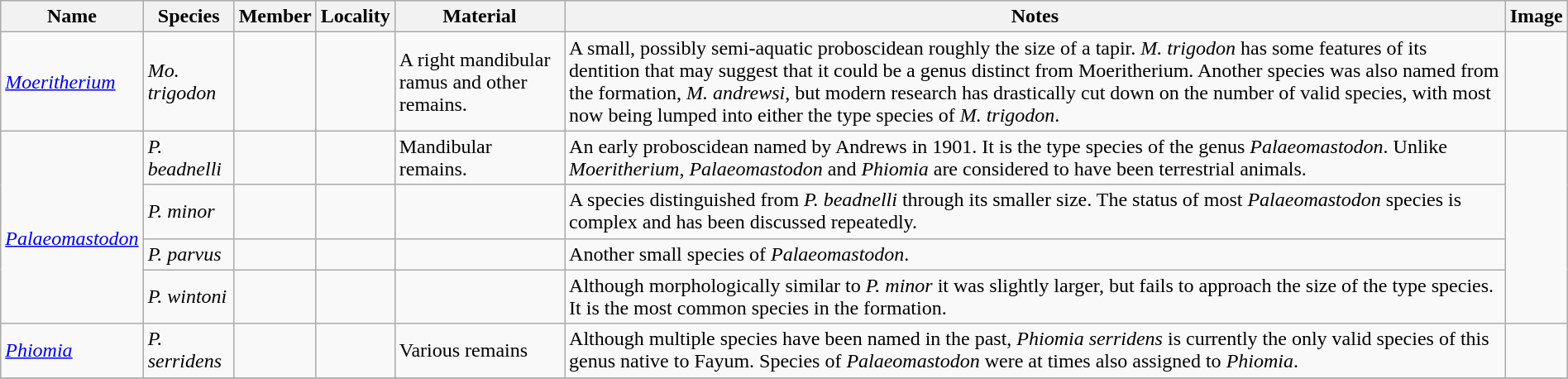<table class="wikitable" align="center" width="100%">
<tr>
<th>Name</th>
<th>Species</th>
<th>Member</th>
<th>Locality</th>
<th>Material</th>
<th>Notes</th>
<th>Image</th>
</tr>
<tr>
<td><em><a href='#'>Moeritherium</a></em></td>
<td><em>Mo. trigodon</em></td>
<td></td>
<td></td>
<td>A right mandibular ramus and other remains.</td>
<td>A small, possibly semi-aquatic proboscidean roughly the size of a tapir. <em>M. trigodon</em> has some features of its dentition that may suggest that it could be a genus distinct from Moeritherium. Another species was also named from the formation, <em>M. andrewsi</em>, but modern research has drastically cut down on the number of valid species, with most now being lumped into either the type species of <em>M. trigodon</em>.</td>
<td></td>
</tr>
<tr>
<td rowspan=4><br><em><a href='#'>Palaeomastodon</a></em></td>
<td><em>P. beadnelli</em></td>
<td></td>
<td></td>
<td>Mandibular remains.</td>
<td>An early proboscidean named by Andrews in 1901. It is the type species of the genus <em>Palaeomastodon</em>. Unlike <em>Moeritherium</em>, <em>Palaeomastodon</em> and <em>Phiomia</em> are considered to have been terrestrial animals.</td>
<td rowspan=4><br></td>
</tr>
<tr>
<td><em>P. minor</em></td>
<td></td>
<td></td>
<td></td>
<td>A species distinguished from <em>P. beadnelli</em> through its smaller size. The status of most <em>Palaeomastodon</em> species is complex and has been discussed repeatedly.</td>
</tr>
<tr>
<td><em>P. parvus</em></td>
<td></td>
<td></td>
<td></td>
<td>Another small species of <em>Palaeomastodon</em>.</td>
</tr>
<tr>
<td><em>P. wintoni</em></td>
<td></td>
<td></td>
<td></td>
<td>Although morphologically similar to <em>P. minor</em> it was slightly larger, but fails to approach the size of the type species. It is the most common species in the formation.</td>
</tr>
<tr>
<td><em><a href='#'>Phiomia</a></em></td>
<td><em>P. serridens</em></td>
<td></td>
<td></td>
<td>Various remains</td>
<td>Although multiple species have been named in the past, <em>Phiomia serridens</em> is currently the only valid species of this genus native to Fayum. Species of <em>Palaeomastodon</em> were at times also assigned to <em>Phiomia</em>.</td>
<td></td>
</tr>
<tr>
</tr>
</table>
